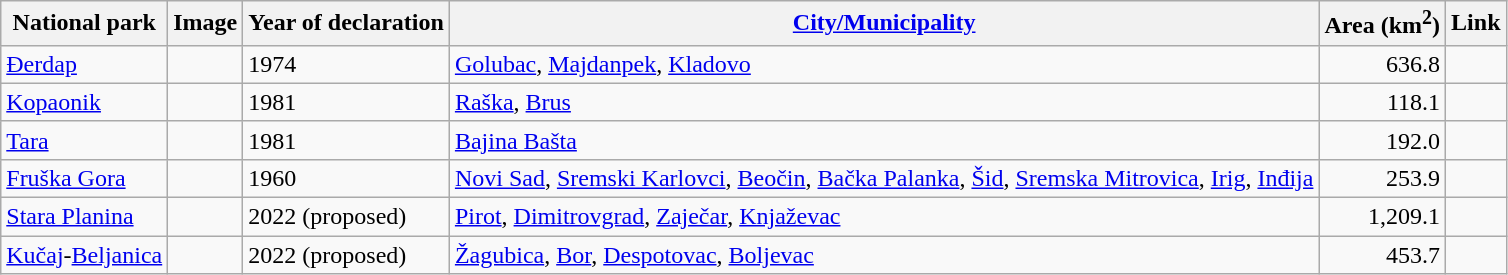<table class="wikitable sortable">
<tr>
<th>National park </th>
<th>Image</th>
<th>Year of declaration</th>
<th><a href='#'>City/Municipality</a></th>
<th>Area (km<sup>2</sup>)</th>
<th>Link</th>
</tr>
<tr>
<td><a href='#'>Đerdap</a></td>
<td></td>
<td>1974</td>
<td><a href='#'>Golubac</a>, <a href='#'>Majdanpek</a>, <a href='#'>Kladovo</a></td>
<td align=right>636.8</td>
<td></td>
</tr>
<tr>
<td><a href='#'>Kopaonik</a></td>
<td></td>
<td>1981</td>
<td><a href='#'>Raška</a>, <a href='#'>Brus</a></td>
<td align=right>118.1</td>
<td></td>
</tr>
<tr>
<td><a href='#'>Tara</a></td>
<td></td>
<td>1981</td>
<td><a href='#'>Bajina Bašta</a></td>
<td align=right>192.0</td>
<td></td>
</tr>
<tr>
<td><a href='#'>Fruška Gora</a></td>
<td></td>
<td>1960</td>
<td><a href='#'>Novi Sad</a>, <a href='#'>Sremski Karlovci</a>, <a href='#'>Beočin</a>, <a href='#'>Bačka Palanka</a>, <a href='#'>Šid</a>, <a href='#'>Sremska Mitrovica</a>, <a href='#'>Irig</a>, <a href='#'>Inđija</a></td>
<td align="right">253.9</td>
<td></td>
</tr>
<tr>
<td><a href='#'>Stara Planina</a></td>
<td></td>
<td>2022 (proposed)</td>
<td><a href='#'>Pirot</a>, <a href='#'>Dimitrovgrad</a>, <a href='#'>Zaječar</a>, <a href='#'>Knjaževac</a></td>
<td align=right>1,209.1</td>
<td></td>
</tr>
<tr>
<td><a href='#'>Kučaj</a>-<a href='#'>Beljanica</a></td>
<td></td>
<td>2022 (proposed)</td>
<td><a href='#'>Žagubica</a>, <a href='#'>Bor</a>, <a href='#'>Despotovac</a>, <a href='#'>Boljevac</a></td>
<td align=right>453.7</td>
<td></td>
</tr>
</table>
